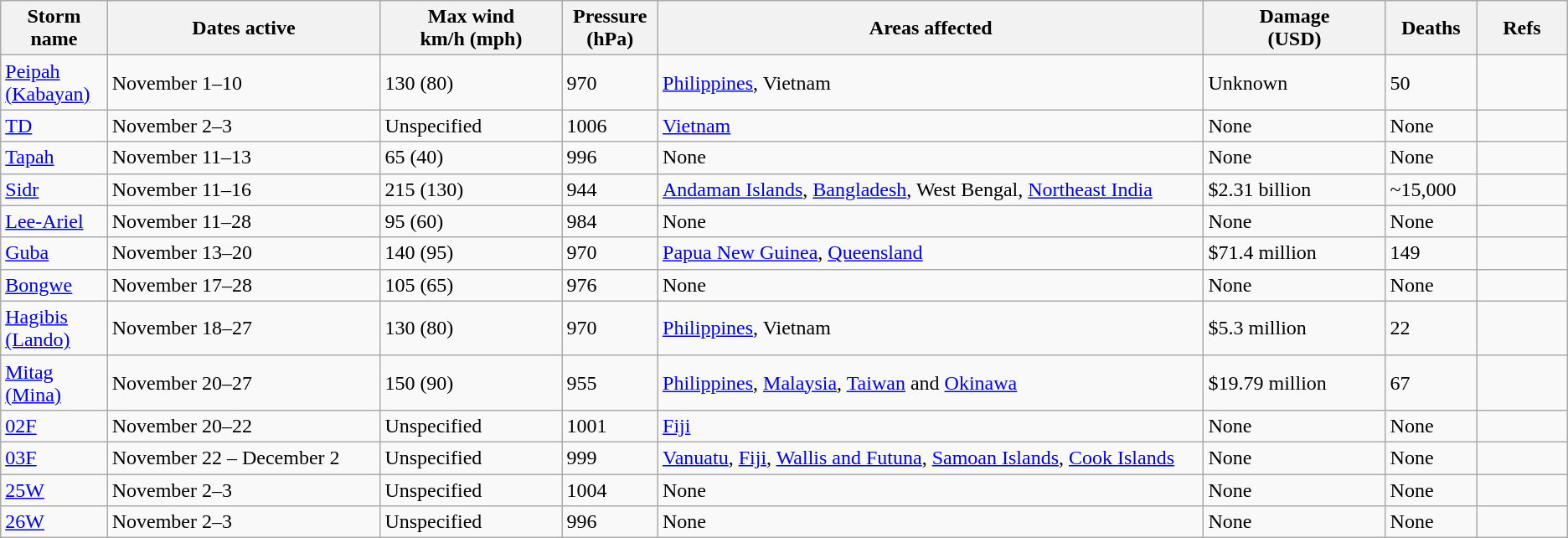<table class="wikitable sortable">
<tr>
<th width="5%">Storm name</th>
<th width="15%">Dates active</th>
<th width="10%">Max wind<br>km/h (mph)</th>
<th width="5%">Pressure<br>(hPa)</th>
<th width="30%">Areas affected</th>
<th width="10%">Damage<br>(USD)</th>
<th width="5%">Deaths</th>
<th width="5%">Refs</th>
</tr>
<tr>
<td><a href='#'>Peipah (Kabayan)</a></td>
<td>November 1–10</td>
<td>130 (80)</td>
<td>970</td>
<td><a href='#'>Philippines</a>, Vietnam</td>
<td>Unknown</td>
<td>50</td>
<td></td>
</tr>
<tr>
<td><a href='#'>TD</a></td>
<td>November 2–3</td>
<td>Unspecified</td>
<td>1006</td>
<td><a href='#'>Vietnam</a></td>
<td>None</td>
<td>None</td>
<td></td>
</tr>
<tr>
<td><a href='#'>Tapah</a></td>
<td>November 11–13</td>
<td>65 (40)</td>
<td>996</td>
<td>None</td>
<td>None</td>
<td>None</td>
<td></td>
</tr>
<tr>
<td><a href='#'>Sidr</a></td>
<td>November 11–16</td>
<td>215 (130)</td>
<td>944</td>
<td><a href='#'>Andaman Islands</a>, <a href='#'>Bangladesh</a>, West Bengal, <a href='#'>Northeast India</a></td>
<td>$2.31 billion</td>
<td>~15,000</td>
<td></td>
</tr>
<tr>
<td><a href='#'>Lee-Ariel</a></td>
<td>November 11–28</td>
<td>95 (60)</td>
<td>984</td>
<td>None</td>
<td>None</td>
<td>None</td>
<td></td>
</tr>
<tr>
<td><a href='#'>Guba</a></td>
<td>November 13–20</td>
<td>140 (95)</td>
<td>970</td>
<td><a href='#'>Papua New Guinea</a>, <a href='#'>Queensland</a></td>
<td>$71.4 million</td>
<td>149</td>
<td></td>
</tr>
<tr>
<td><a href='#'>Bongwe</a></td>
<td>November 17–28</td>
<td>105 (65)</td>
<td>976</td>
<td>None</td>
<td>None</td>
<td>None</td>
<td></td>
</tr>
<tr>
<td><a href='#'>Hagibis (Lando)</a></td>
<td>November 18–27</td>
<td>130 (80)</td>
<td>970</td>
<td><a href='#'>Philippines</a>, Vietnam</td>
<td>$5.3 million</td>
<td>22</td>
<td></td>
</tr>
<tr>
<td><a href='#'>Mitag (Mina)</a></td>
<td>November 20–27</td>
<td>150 (90)</td>
<td>955</td>
<td><a href='#'>Philippines</a>, <a href='#'>Malaysia</a>, <a href='#'>Taiwan</a> and <a href='#'>Okinawa</a></td>
<td>$19.79 million</td>
<td>67</td>
<td></td>
</tr>
<tr>
<td><a href='#'>02F</a></td>
<td>November 20–22</td>
<td>Unspecified</td>
<td>1001</td>
<td><a href='#'>Fiji</a></td>
<td>None</td>
<td>None</td>
<td></td>
</tr>
<tr>
<td><a href='#'>03F</a></td>
<td>November 22 – December 2</td>
<td>Unspecified</td>
<td>999</td>
<td><a href='#'>Vanuatu</a>, <a href='#'>Fiji</a>, <a href='#'>Wallis and Futuna</a>, <a href='#'>Samoan Islands</a>, <a href='#'>Cook Islands</a></td>
<td>None</td>
<td>None</td>
<td></td>
</tr>
<tr>
<td><a href='#'>25W</a></td>
<td>November 2–3</td>
<td>Unspecified</td>
<td>1004</td>
<td>None</td>
<td>None</td>
<td>None</td>
<td></td>
</tr>
<tr>
<td><a href='#'>26W</a></td>
<td>November 2–3</td>
<td>Unspecified</td>
<td>996</td>
<td>None</td>
<td>None</td>
<td>None</td>
<td></td>
</tr>
</table>
